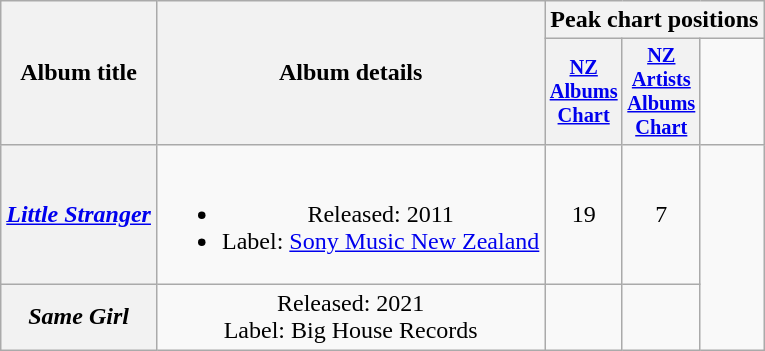<table class="wikitable plainrowheaders" style="text-align:center;">
<tr>
<th scope="col" rowspan="2">Album title</th>
<th scope="col" rowspan="2">Album details</th>
<th scope="col" colspan="4">Peak chart positions</th>
</tr>
<tr>
<th scope="col" style="width:3em;font-size:85%;"><a href='#'>NZ Albums Chart</a></th>
<th scope="col" style="width:3em;font-size:85%;"><a href='#'>NZ Artists Albums Chart</a></th>
<td></td>
</tr>
<tr>
<th scope="row"><strong><em><a href='#'>Little Stranger</a></em></strong></th>
<td><br><ul><li>Released: 2011</li><li>Label: <a href='#'>Sony Music New Zealand</a></li></ul></td>
<td>19</td>
<td>7</td>
</tr>
<tr>
<th><strong><em>Same Girl</em></strong></th>
<td>Released: 2021<br>Label: Big House Records</td>
<td></td>
<td></td>
</tr>
</table>
